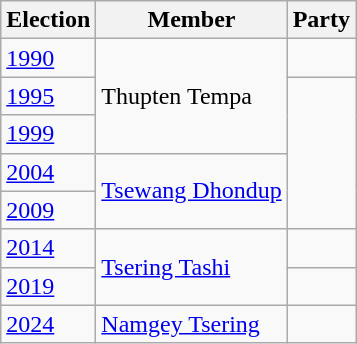<table class="wikitable sortable">
<tr>
<th>Election</th>
<th>Member</th>
<th colspan=2>Party</th>
</tr>
<tr>
<td><a href='#'>1990</a></td>
<td rowspan=3>Thupten Tempa</td>
<td></td>
</tr>
<tr>
<td><a href='#'>1995</a></td>
</tr>
<tr>
<td><a href='#'>1999</a></td>
</tr>
<tr>
<td><a href='#'>2004</a></td>
<td rowspan=2><a href='#'>Tsewang Dhondup</a></td>
</tr>
<tr>
<td><a href='#'>2009</a></td>
</tr>
<tr>
<td><a href='#'>2014</a></td>
<td rowspan=2><a href='#'>Tsering Tashi</a></td>
<td></td>
</tr>
<tr>
<td><a href='#'>2019</a></td>
<td></td>
</tr>
<tr>
<td><a href='#'>2024</a></td>
<td><a href='#'>Namgey Tsering</a></td>
<td></td>
</tr>
</table>
